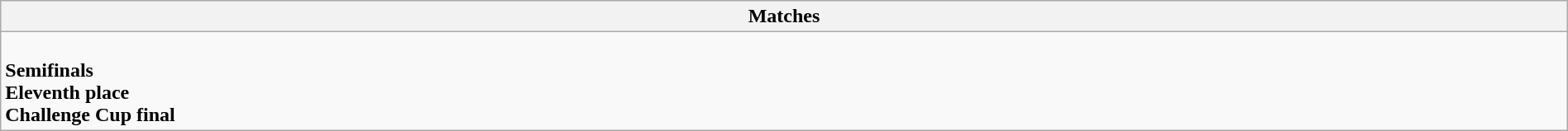<table class="wikitable collapsible collapsed" style="width:100%;">
<tr>
<th>Matches</th>
</tr>
<tr>
<td><br><strong>Semifinals</strong>

<br><strong>Eleventh place</strong>
<br><strong>Challenge Cup final</strong>
</td>
</tr>
</table>
